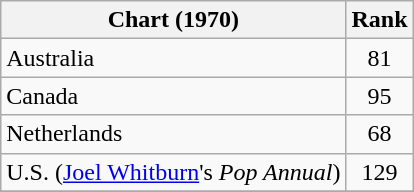<table class="wikitable sortable">
<tr>
<th>Chart (1970)</th>
<th style="text-align:center;">Rank</th>
</tr>
<tr>
<td>Australia</td>
<td style="text-align:center;">81</td>
</tr>
<tr>
<td>Canada</td>
<td style="text-align:center;">95</td>
</tr>
<tr>
<td>Netherlands</td>
<td align="center">68</td>
</tr>
<tr>
<td>U.S. (<a href='#'>Joel Whitburn</a>'s <em>Pop Annual</em>)</td>
<td style="text-align:center;">129</td>
</tr>
<tr>
</tr>
</table>
